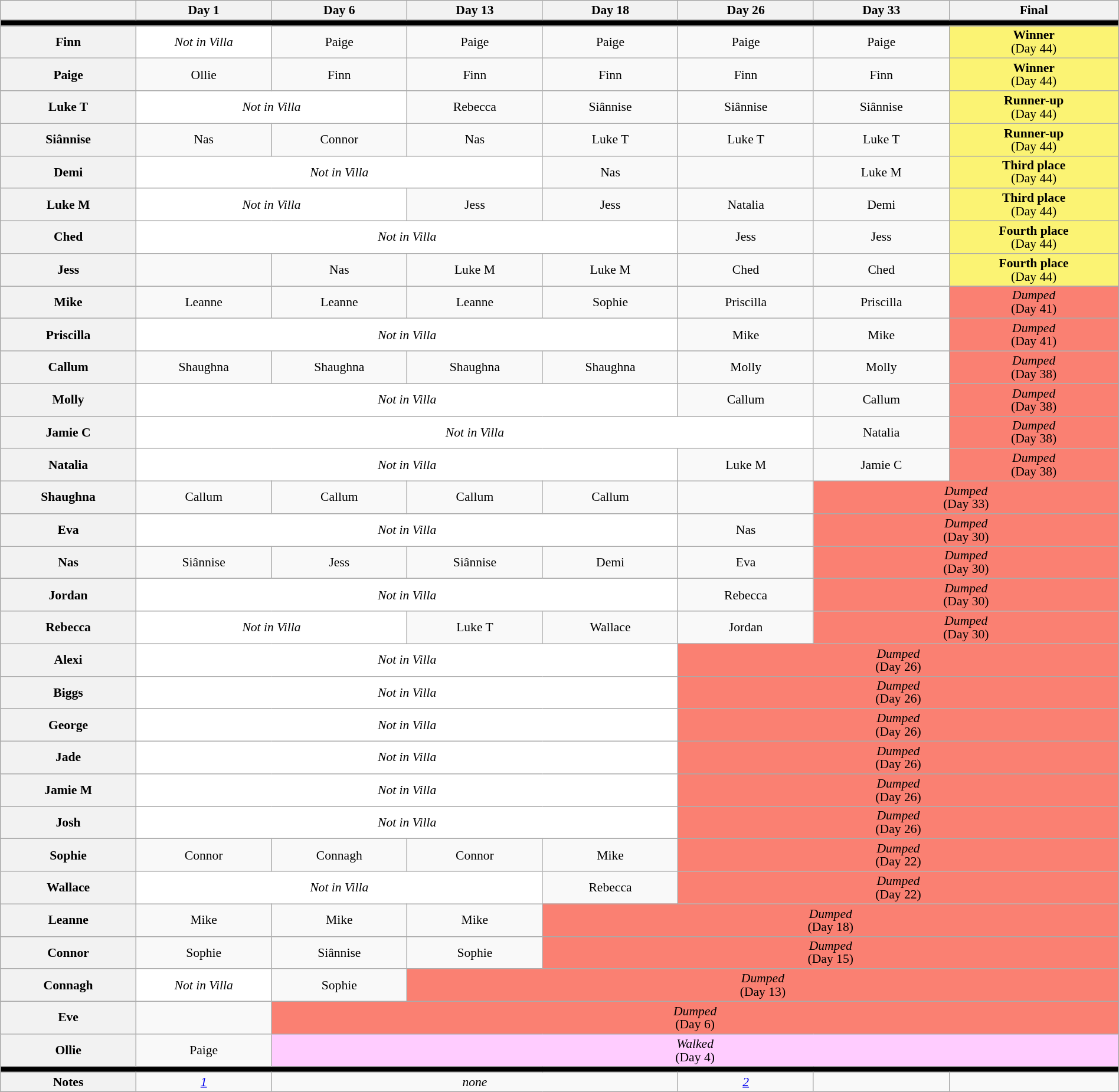<table class="wikitable nowrap" style="text-align:center; font-size:90%; line-height:15px; width:100%">
<tr>
<th style="width:8%"></th>
<th style="width:8%">Day 1</th>
<th style="width:8%">Day 6</th>
<th style="width:8%">Day 13</th>
<th style="width:8%">Day 18</th>
<th style="width:8%">Day 26</th>
<th style="width:8%">Day 33</th>
<th style="width:10%">Final</th>
</tr>
<tr>
<th colspan="8" style="background:#000"></th>
</tr>
<tr>
<th>Finn</th>
<td style="background:#fff;"><em>Not in Villa</em></td>
<td>Paige</td>
<td>Paige</td>
<td>Paige</td>
<td>Paige</td>
<td>Paige</td>
<td style="background:#FBF373"><strong>Winner</strong> <br> (Day 44)</td>
</tr>
<tr>
<th>Paige</th>
<td>Ollie</td>
<td>Finn</td>
<td>Finn</td>
<td>Finn</td>
<td>Finn</td>
<td>Finn</td>
<td style="background:#FBF373"><strong>Winner</strong> <br> (Day 44)</td>
</tr>
<tr>
<th>Luke T</th>
<td colspan=2 style="background:#fff;"><em>Not in Villa</em></td>
<td>Rebecca</td>
<td>Siânnise</td>
<td>Siânnise</td>
<td>Siânnise</td>
<td style="background:#FBF373"><strong>Runner-up</strong> <br> (Day 44)</td>
</tr>
<tr>
<th>Siânnise</th>
<td>Nas</td>
<td>Connor</td>
<td>Nas</td>
<td>Luke T</td>
<td>Luke T</td>
<td>Luke T</td>
<td style="background:#FBF373"><strong>Runner-up</strong> <br> (Day 44)</td>
</tr>
<tr>
<th>Demi</th>
<td colspan=3 style="background:#fff;"><em>Not in Villa</em></td>
<td>Nas</td>
<td></td>
<td>Luke M</td>
<td style="background:#FBF373"><strong>Third place</strong> <br> (Day 44)</td>
</tr>
<tr>
<th>Luke M</th>
<td colspan=2 style="background:#fff;"><em>Not in Villa</em></td>
<td>Jess</td>
<td>Jess</td>
<td>Natalia</td>
<td>Demi</td>
<td style="background:#FBF373"><strong>Third place</strong> <br> (Day 44)</td>
</tr>
<tr>
<th>Ched</th>
<td colspan=4 style="background:#fff;"><em>Not in Villa</em></td>
<td>Jess</td>
<td>Jess</td>
<td style="background:#FBF373"><strong>Fourth place</strong> <br> (Day 44)</td>
</tr>
<tr>
<th>Jess</th>
<td></td>
<td>Nas</td>
<td>Luke M</td>
<td>Luke M</td>
<td>Ched</td>
<td>Ched</td>
<td style="background:#FBF373"><strong>Fourth place</strong> <br> (Day 44)</td>
</tr>
<tr>
<th>Mike</th>
<td>Leanne</td>
<td>Leanne</td>
<td>Leanne</td>
<td>Sophie</td>
<td>Priscilla</td>
<td>Priscilla</td>
<td style="background:salmon;"><em>Dumped</em><br> (Day 41)</td>
</tr>
<tr>
<th>Priscilla</th>
<td colspan=4 style="background:#fff;"><em>Not in Villa</em></td>
<td>Mike</td>
<td>Mike</td>
<td style="background:salmon;"><em>Dumped</em><br> (Day 41)</td>
</tr>
<tr>
<th>Callum</th>
<td>Shaughna</td>
<td>Shaughna</td>
<td>Shaughna</td>
<td>Shaughna</td>
<td>Molly</td>
<td>Molly</td>
<td style="background:salmon;"><em>Dumped</em><br> (Day 38)</td>
</tr>
<tr>
<th>Molly</th>
<td colspan=4 style="background:#fff;"><em>Not in Villa</em></td>
<td>Callum</td>
<td>Callum</td>
<td style="background:salmon;"><em>Dumped</em><br> (Day 38)</td>
</tr>
<tr>
<th>Jamie C</th>
<td colspan=5 style="background:#fff;"><em>Not in Villa</em></td>
<td>Natalia</td>
<td style="background:salmon;"><em>Dumped</em><br> (Day 38)</td>
</tr>
<tr>
<th>Natalia</th>
<td colspan=4 style="background:#fff;"><em>Not in Villa</em></td>
<td>Luke M</td>
<td>Jamie C</td>
<td style="background:salmon;"><em>Dumped</em><br> (Day 38)</td>
</tr>
<tr>
<th>Shaughna</th>
<td>Callum</td>
<td>Callum</td>
<td>Callum</td>
<td>Callum</td>
<td></td>
<td colspan="2" style="background:salmon;"><em>Dumped</em><br> (Day 33)</td>
</tr>
<tr>
<th>Eva</th>
<td colspan=4 style="background:#fff;"><em>Not in Villa</em></td>
<td>Nas</td>
<td colspan="2" style="background:salmon;"><em>Dumped</em><br> (Day 30)</td>
</tr>
<tr>
<th>Nas</th>
<td>Siânnise</td>
<td>Jess</td>
<td>Siânnise</td>
<td>Demi</td>
<td>Eva</td>
<td colspan="2" style="background:salmon;"><em>Dumped</em><br> (Day 30)</td>
</tr>
<tr>
<th>Jordan</th>
<td colspan=4 style="background:#fff;"><em>Not in Villa</em></td>
<td>Rebecca</td>
<td colspan="2" style="background:salmon;"><em>Dumped</em><br> (Day 30)</td>
</tr>
<tr>
<th>Rebecca</th>
<td colspan=2 style="background:#fff;"><em>Not in Villa</em></td>
<td>Luke T</td>
<td>Wallace</td>
<td>Jordan</td>
<td colspan="2" style="background:salmon;"><em>Dumped</em><br> (Day 30)</td>
</tr>
<tr>
<th>Alexi</th>
<td colspan=4 style="background:#fff;"><em>Not in Villa</em></td>
<td colspan="3" style="background:salmon;"><em>Dumped</em><br> (Day 26)</td>
</tr>
<tr>
<th>Biggs</th>
<td colspan=4 style="background:#fff;"><em>Not in Villa</em></td>
<td colspan="3" style="background:salmon;"><em>Dumped</em><br> (Day 26)</td>
</tr>
<tr>
<th>George</th>
<td colspan=4 style="background:#fff;"><em>Not in Villa</em></td>
<td colspan="3" style="background:salmon;"><em>Dumped</em><br> (Day 26)</td>
</tr>
<tr>
<th>Jade</th>
<td colspan=4 style="background:#fff;"><em>Not in Villa</em></td>
<td colspan="3" style="background:salmon;"><em>Dumped</em><br> (Day 26)</td>
</tr>
<tr>
<th>Jamie M</th>
<td colspan=4 style="background:#fff;"><em>Not in Villa</em></td>
<td colspan="3" style="background:salmon;"><em>Dumped</em><br> (Day 26)</td>
</tr>
<tr>
<th>Josh</th>
<td colspan=4 style="background:#fff;"><em>Not in Villa</em></td>
<td colspan="3" style="background:salmon;"><em>Dumped</em><br> (Day 26)</td>
</tr>
<tr>
<th>Sophie</th>
<td>Connor</td>
<td>Connagh</td>
<td>Connor</td>
<td>Mike</td>
<td colspan="3" style="background:salmon;"><em>Dumped</em><br> (Day 22)</td>
</tr>
<tr>
<th>Wallace</th>
<td colspan=3 style="background:#fff;"><em>Not in Villa</em></td>
<td>Rebecca</td>
<td colspan="3" style="background:salmon;"><em>Dumped</em><br> (Day 22)</td>
</tr>
<tr>
<th>Leanne</th>
<td>Mike</td>
<td>Mike</td>
<td>Mike</td>
<td colspan="4" style="background:salmon;"><em>Dumped</em><br> (Day 18)</td>
</tr>
<tr>
<th>Connor</th>
<td>Sophie</td>
<td>Siânnise</td>
<td>Sophie</td>
<td colspan="4" style="background:salmon;"><em>Dumped</em><br> (Day 15)</td>
</tr>
<tr>
<th>Connagh</th>
<td style="background:#fff;"><em>Not in Villa</em></td>
<td>Sophie</td>
<td colspan="5" style="background:salmon;"><em>Dumped</em><br> (Day 13)</td>
</tr>
<tr>
<th>Eve</th>
<td></td>
<td colspan="6" style="background:salmon;"><em>Dumped</em><br> (Day 6)</td>
</tr>
<tr>
<th>Ollie</th>
<td>Paige</td>
<td colspan="6" style="background:#FCF"><em>Walked</em><br> (Day 4)</td>
</tr>
<tr>
<th colspan="8" style="background:#000"></th>
</tr>
<tr>
<th>Notes</th>
<td><em><a href='#'>1</a></em></td>
<td colspan="3"><em>none</em></td>
<td><em><a href='#'>2</a></em></td>
<td></td>
<td></td>
</tr>
</table>
